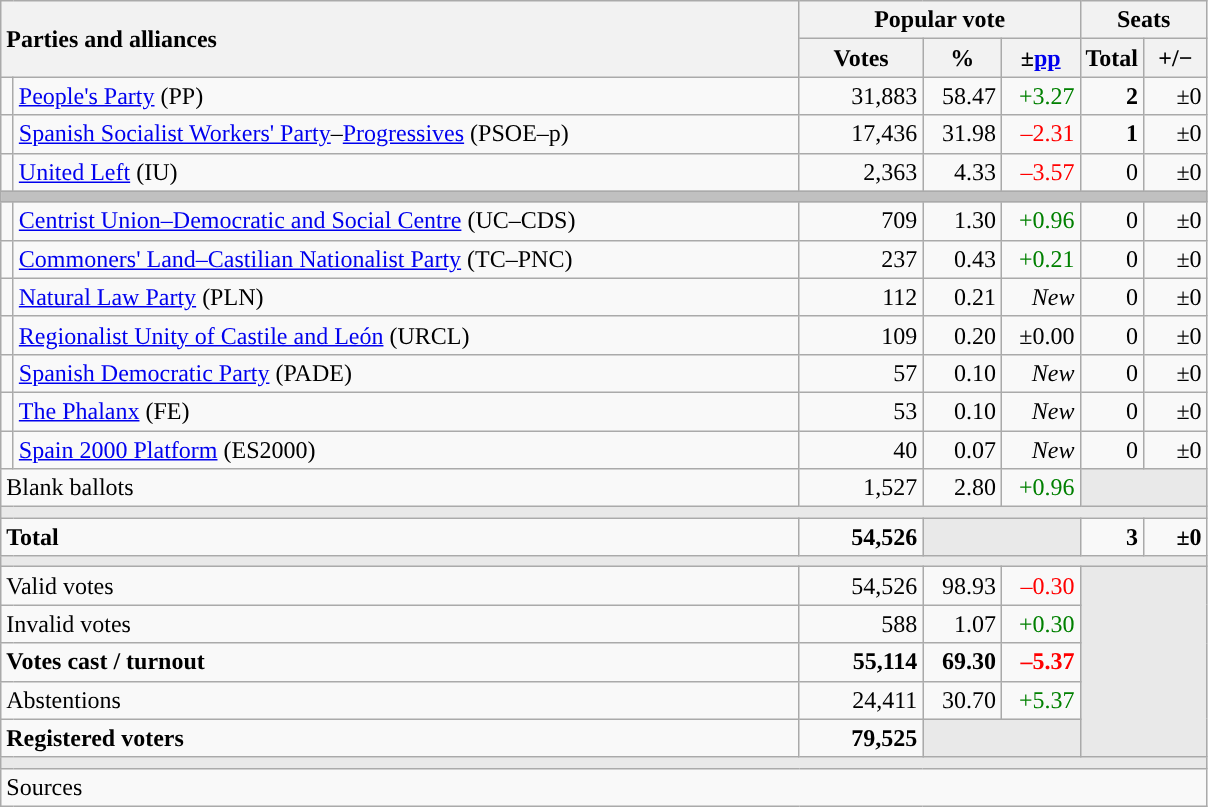<table class="wikitable" style="text-align:right;">
<tr>
<th style="text-align:left;" rowspan="2" colspan="2" width="525">Parties and alliances</th>
<th colspan="3">Popular vote</th>
<th colspan="2">Seats</th>
</tr>
<tr>
<th width="75">Votes</th>
<th width="45">%</th>
<th width="45">±<a href='#'>pp</a></th>
<th width="35">Total</th>
<th width="35">+/−</th>
</tr>
<tr>
<td width="1" style="color:inherit;background:"></td>
<td align="left"><a href='#'>People's Party</a> (PP)</td>
<td>31,883</td>
<td>58.47</td>
<td style="color:green;">+3.27</td>
<td><strong>2</strong></td>
<td>±0</td>
</tr>
<tr>
<td style="color:inherit;background:"></td>
<td align="left"><a href='#'>Spanish Socialist Workers' Party</a>–<a href='#'>Progressives</a> (PSOE–p)</td>
<td>17,436</td>
<td>31.98</td>
<td style="color:red;">–2.31</td>
<td><strong>1</strong></td>
<td>±0</td>
</tr>
<tr>
<td style="color:inherit;background:"></td>
<td align="left"><a href='#'>United Left</a> (IU)</td>
<td>2,363</td>
<td>4.33</td>
<td style="color:red;">–3.57</td>
<td>0</td>
<td>±0</td>
</tr>
<tr>
<td colspan="7" bgcolor="#C0C0C0"></td>
</tr>
<tr>
<td style="color:inherit;background:"></td>
<td align="left"><a href='#'>Centrist Union–Democratic and Social Centre</a> (UC–CDS)</td>
<td>709</td>
<td>1.30</td>
<td style="color:green;">+0.96</td>
<td>0</td>
<td>±0</td>
</tr>
<tr>
<td style="color:inherit;background:"></td>
<td align="left"><a href='#'>Commoners' Land–Castilian Nationalist Party</a> (TC–PNC)</td>
<td>237</td>
<td>0.43</td>
<td style="color:green;">+0.21</td>
<td>0</td>
<td>±0</td>
</tr>
<tr>
<td style="color:inherit;background:"></td>
<td align="left"><a href='#'>Natural Law Party</a> (PLN)</td>
<td>112</td>
<td>0.21</td>
<td><em>New</em></td>
<td>0</td>
<td>±0</td>
</tr>
<tr>
<td style="color:inherit;background:"></td>
<td align="left"><a href='#'>Regionalist Unity of Castile and León</a> (URCL)</td>
<td>109</td>
<td>0.20</td>
<td>±0.00</td>
<td>0</td>
<td>±0</td>
</tr>
<tr>
<td style="color:inherit;background:"></td>
<td align="left"><a href='#'>Spanish Democratic Party</a> (PADE)</td>
<td>57</td>
<td>0.10</td>
<td><em>New</em></td>
<td>0</td>
<td>±0</td>
</tr>
<tr>
<td style="color:inherit;background:"></td>
<td align="left"><a href='#'>The Phalanx</a> (FE)</td>
<td>53</td>
<td>0.10</td>
<td><em>New</em></td>
<td>0</td>
<td>±0</td>
</tr>
<tr>
<td style="color:inherit;background:"></td>
<td align="left"><a href='#'>Spain 2000 Platform</a> (ES2000)</td>
<td>40</td>
<td>0.07</td>
<td><em>New</em></td>
<td>0</td>
<td>±0</td>
</tr>
<tr>
<td align="left" colspan="2">Blank ballots</td>
<td>1,527</td>
<td>2.80</td>
<td style="color:green;">+0.96</td>
<td bgcolor="#E9E9E9" colspan="2"></td>
</tr>
<tr>
<td colspan="7" bgcolor="#E9E9E9"></td>
</tr>
<tr style="font-weight:bold;">
<td align="left" colspan="2">Total</td>
<td>54,526</td>
<td bgcolor="#E9E9E9" colspan="2"></td>
<td>3</td>
<td>±0</td>
</tr>
<tr>
<td colspan="7" bgcolor="#E9E9E9"></td>
</tr>
<tr>
<td align="left" colspan="2">Valid votes</td>
<td>54,526</td>
<td>98.93</td>
<td style="color:red;">–0.30</td>
<td bgcolor="#E9E9E9" colspan="2" rowspan="5"></td>
</tr>
<tr>
<td align="left" colspan="2">Invalid votes</td>
<td>588</td>
<td>1.07</td>
<td style="color:green;">+0.30</td>
</tr>
<tr style="font-weight:bold;">
<td align="left" colspan="2">Votes cast / turnout</td>
<td>55,114</td>
<td>69.30</td>
<td style="color:red;">–5.37</td>
</tr>
<tr>
<td align="left" colspan="2">Abstentions</td>
<td>24,411</td>
<td>30.70</td>
<td style="color:green;">+5.37</td>
</tr>
<tr style="font-weight:bold;">
<td align="left" colspan="2">Registered voters</td>
<td>79,525</td>
<td bgcolor="#E9E9E9" colspan="2"></td>
</tr>
<tr>
<td colspan="7" bgcolor="#E9E9E9"></td>
</tr>
<tr>
<td align="left" colspan="7">Sources</td>
</tr>
</table>
